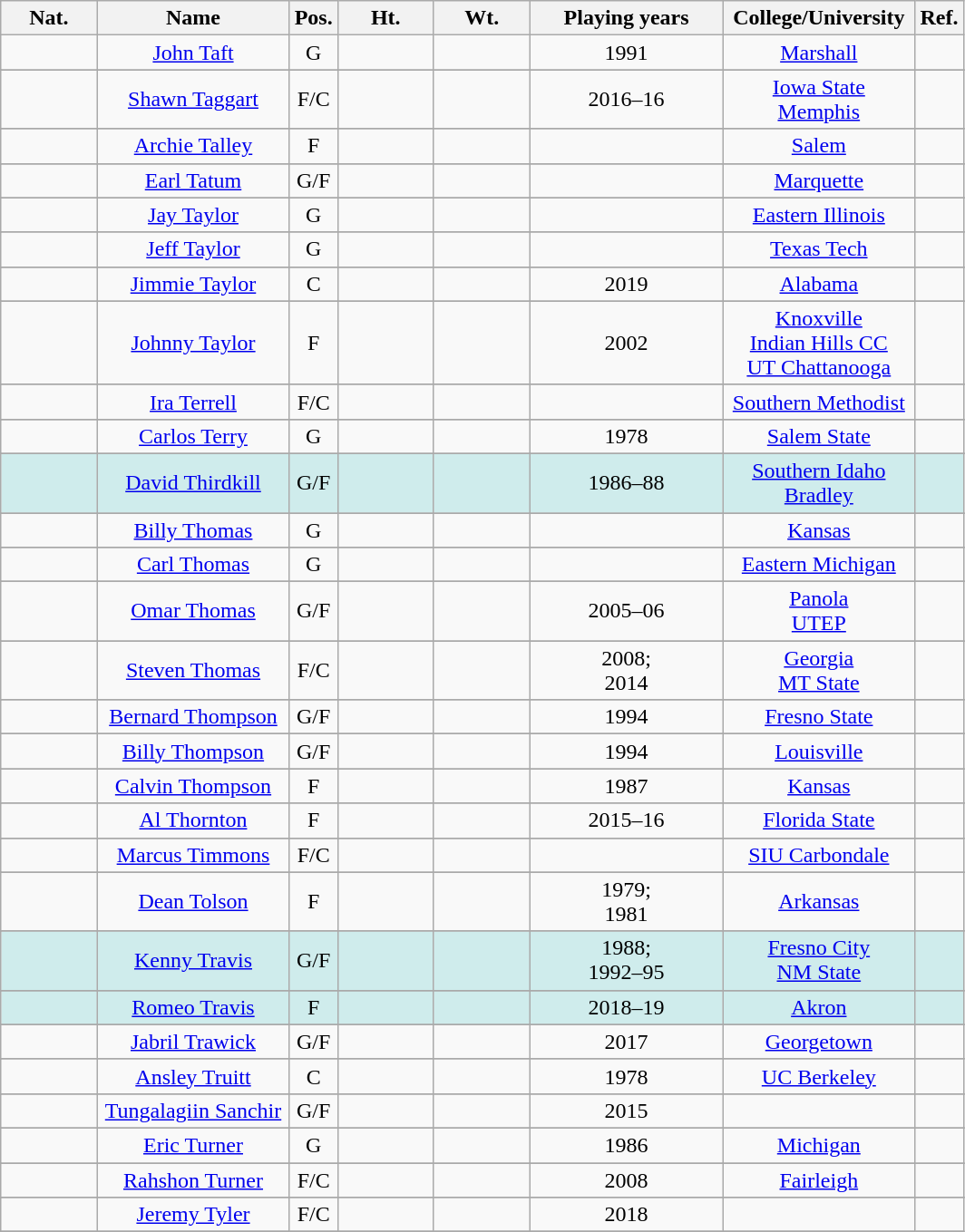<table class="wikitable" style="text-align:center;">
<tr>
<th scope="col" width="10%">Nat.</th>
<th scope="col" width="20%">Name</th>
<th scope="col" width="5%">Pos.</th>
<th scope="col" width="10%">Ht.</th>
<th scope="col" width="10%">Wt.</th>
<th scope="col" width="20%">Playing years</th>
<th scope="col" width="20%">College/University</th>
<th scope="col" width="5%">Ref.</th>
</tr>
<tr>
<td></td>
<td><a href='#'>John Taft</a></td>
<td>G</td>
<td></td>
<td></td>
<td>1991</td>
<td><a href='#'>Marshall</a></td>
<td></td>
</tr>
<tr>
</tr>
<tr>
<td></td>
<td><a href='#'>Shawn Taggart</a></td>
<td>F/C</td>
<td></td>
<td></td>
<td>2016–16</td>
<td><a href='#'>Iowa State</a><br><a href='#'>Memphis</a></td>
<td></td>
</tr>
<tr>
</tr>
<tr>
<td></td>
<td><a href='#'>Archie Talley</a></td>
<td>F</td>
<td></td>
<td></td>
<td></td>
<td><a href='#'>Salem</a></td>
<td></td>
</tr>
<tr>
</tr>
<tr>
<td></td>
<td><a href='#'>Earl Tatum</a></td>
<td>G/F</td>
<td></td>
<td></td>
<td></td>
<td><a href='#'>Marquette</a></td>
<td></td>
</tr>
<tr>
</tr>
<tr>
<td></td>
<td><a href='#'>Jay Taylor</a></td>
<td>G</td>
<td></td>
<td></td>
<td></td>
<td><a href='#'>Eastern Illinois</a></td>
<td></td>
</tr>
<tr>
</tr>
<tr>
<td></td>
<td><a href='#'>Jeff Taylor</a></td>
<td>G</td>
<td></td>
<td></td>
<td></td>
<td><a href='#'>Texas Tech</a></td>
<td></td>
</tr>
<tr>
</tr>
<tr>
<td></td>
<td><a href='#'>Jimmie Taylor</a></td>
<td>C</td>
<td></td>
<td></td>
<td>2019</td>
<td><a href='#'>Alabama</a></td>
<td></td>
</tr>
<tr>
</tr>
<tr>
<td></td>
<td><a href='#'>Johnny Taylor</a></td>
<td>F</td>
<td></td>
<td></td>
<td>2002</td>
<td><a href='#'>Knoxville</a><br><a href='#'>Indian Hills CC</a><br><a href='#'>UT Chattanooga</a></td>
<td></td>
</tr>
<tr>
</tr>
<tr>
<td></td>
<td><a href='#'>Ira Terrell</a></td>
<td>F/C</td>
<td></td>
<td></td>
<td></td>
<td><a href='#'>Southern Methodist</a></td>
<td></td>
</tr>
<tr>
</tr>
<tr>
<td></td>
<td><a href='#'>Carlos Terry</a></td>
<td>G</td>
<td></td>
<td></td>
<td>1978</td>
<td><a href='#'>Salem State</a></td>
<td></td>
</tr>
<tr>
</tr>
<tr align="center" bgcolor="#CFECEC" width="20">
<td></td>
<td><a href='#'>David Thirdkill</a></td>
<td>G/F</td>
<td></td>
<td></td>
<td>1986–88</td>
<td><a href='#'>Southern Idaho</a><br><a href='#'>Bradley</a></td>
<td></td>
</tr>
<tr>
</tr>
<tr>
<td></td>
<td><a href='#'>Billy Thomas</a></td>
<td>G</td>
<td></td>
<td></td>
<td></td>
<td><a href='#'>Kansas</a></td>
<td></td>
</tr>
<tr>
</tr>
<tr>
<td></td>
<td><a href='#'>Carl Thomas</a></td>
<td>G</td>
<td></td>
<td></td>
<td></td>
<td><a href='#'>Eastern Michigan</a></td>
<td></td>
</tr>
<tr>
</tr>
<tr>
<td></td>
<td><a href='#'>Omar Thomas</a></td>
<td>G/F</td>
<td></td>
<td></td>
<td>2005–06</td>
<td><a href='#'>Panola</a><br><a href='#'>UTEP</a></td>
<td></td>
</tr>
<tr>
</tr>
<tr>
<td></td>
<td><a href='#'>Steven Thomas</a></td>
<td>F/C</td>
<td></td>
<td></td>
<td>2008;<br>2014</td>
<td><a href='#'>Georgia</a><br><a href='#'>MT State</a></td>
<td></td>
</tr>
<tr>
</tr>
<tr>
<td></td>
<td><a href='#'>Bernard Thompson</a></td>
<td>G/F</td>
<td></td>
<td></td>
<td>1994</td>
<td><a href='#'>Fresno State</a></td>
<td></td>
</tr>
<tr>
</tr>
<tr>
<td></td>
<td><a href='#'>Billy Thompson</a></td>
<td>G/F</td>
<td></td>
<td></td>
<td>1994</td>
<td><a href='#'>Louisville</a></td>
<td></td>
</tr>
<tr>
</tr>
<tr>
<td></td>
<td><a href='#'>Calvin Thompson</a></td>
<td>F</td>
<td></td>
<td></td>
<td>1987</td>
<td><a href='#'>Kansas</a></td>
<td></td>
</tr>
<tr>
</tr>
<tr>
<td></td>
<td><a href='#'>Al Thornton</a></td>
<td>F</td>
<td></td>
<td></td>
<td>2015–16</td>
<td><a href='#'>Florida State</a></td>
<td></td>
</tr>
<tr>
</tr>
<tr>
<td> </td>
<td><a href='#'>Marcus Timmons</a></td>
<td>F/C</td>
<td></td>
<td></td>
<td></td>
<td><a href='#'>SIU Carbondale</a></td>
<td></td>
</tr>
<tr>
</tr>
<tr>
<td></td>
<td><a href='#'>Dean Tolson</a></td>
<td>F</td>
<td></td>
<td></td>
<td>1979;<br>1981</td>
<td><a href='#'>Arkansas</a></td>
<td></td>
</tr>
<tr>
</tr>
<tr align="center" bgcolor="#CFECEC" width="20">
<td></td>
<td><a href='#'>Kenny Travis</a></td>
<td>G/F</td>
<td></td>
<td></td>
<td>1988;<br>1992–95</td>
<td><a href='#'>Fresno City</a><br><a href='#'>NM State</a></td>
<td></td>
</tr>
<tr>
</tr>
<tr align="center" bgcolor="#CFECEC" width="20">
<td></td>
<td><a href='#'>Romeo Travis</a></td>
<td>F</td>
<td></td>
<td></td>
<td>2018–19</td>
<td><a href='#'>Akron</a></td>
<td></td>
</tr>
<tr>
</tr>
<tr>
<td></td>
<td><a href='#'>Jabril Trawick</a></td>
<td>G/F</td>
<td></td>
<td></td>
<td>2017</td>
<td><a href='#'>Georgetown</a></td>
<td></td>
</tr>
<tr>
</tr>
<tr>
<td></td>
<td><a href='#'>Ansley Truitt</a></td>
<td>C</td>
<td></td>
<td></td>
<td>1978</td>
<td><a href='#'>UC Berkeley</a></td>
<td></td>
</tr>
<tr>
</tr>
<tr>
<td></td>
<td><a href='#'>Tungalagiin Sanchir</a></td>
<td>G/F</td>
<td></td>
<td></td>
<td>2015</td>
<td></td>
<td></td>
</tr>
<tr>
</tr>
<tr>
<td></td>
<td><a href='#'>Eric Turner</a></td>
<td>G</td>
<td></td>
<td></td>
<td>1986</td>
<td><a href='#'>Michigan</a></td>
<td></td>
</tr>
<tr>
</tr>
<tr>
<td></td>
<td><a href='#'>Rahshon Turner</a></td>
<td>F/C</td>
<td></td>
<td></td>
<td>2008</td>
<td><a href='#'>Fairleigh</a></td>
<td></td>
</tr>
<tr>
</tr>
<tr>
<td></td>
<td><a href='#'>Jeremy Tyler</a></td>
<td>F/C</td>
<td></td>
<td></td>
<td>2018</td>
<td></td>
<td></td>
</tr>
<tr>
</tr>
</table>
